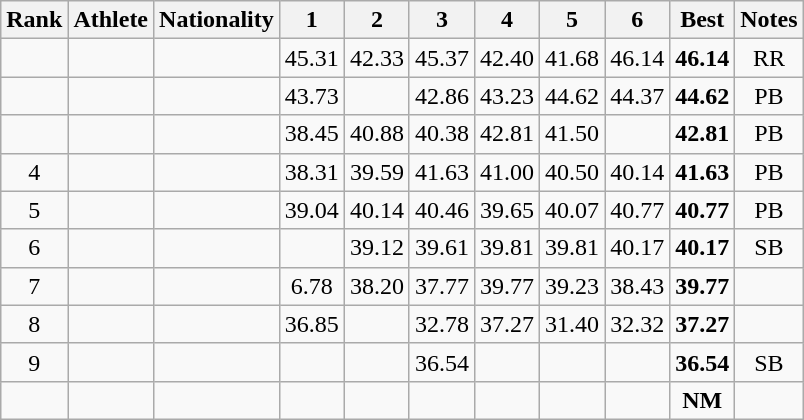<table class="wikitable sortable" style="text-align:center">
<tr>
<th>Rank</th>
<th>Athlete</th>
<th>Nationality</th>
<th>1</th>
<th>2</th>
<th>3</th>
<th>4</th>
<th>5</th>
<th>6</th>
<th>Best</th>
<th>Notes</th>
</tr>
<tr>
<td></td>
<td align=left></td>
<td align="left"></td>
<td>45.31</td>
<td>42.33</td>
<td>45.37</td>
<td>42.40</td>
<td>41.68</td>
<td>46.14</td>
<td><strong>46.14</strong></td>
<td>RR</td>
</tr>
<tr>
<td></td>
<td align=left></td>
<td align="left"></td>
<td>43.73</td>
<td></td>
<td>42.86</td>
<td>43.23</td>
<td>44.62</td>
<td>44.37</td>
<td><strong>44.62</strong></td>
<td>PB</td>
</tr>
<tr>
<td></td>
<td align=left></td>
<td align="left"></td>
<td>38.45</td>
<td>40.88</td>
<td>40.38</td>
<td>42.81</td>
<td>41.50</td>
<td></td>
<td><strong>42.81</strong></td>
<td>PB</td>
</tr>
<tr>
<td>4</td>
<td align=left></td>
<td align="left"></td>
<td>38.31</td>
<td>39.59</td>
<td>41.63</td>
<td>41.00</td>
<td>40.50</td>
<td>40.14</td>
<td><strong>41.63</strong></td>
<td>PB</td>
</tr>
<tr>
<td>5</td>
<td align=left></td>
<td align="left"></td>
<td>39.04</td>
<td>40.14</td>
<td>40.46</td>
<td>39.65</td>
<td>40.07</td>
<td>40.77</td>
<td><strong>40.77</strong></td>
<td>PB</td>
</tr>
<tr>
<td>6</td>
<td align=left></td>
<td align="left"></td>
<td></td>
<td>39.12</td>
<td>39.61</td>
<td>39.81</td>
<td>39.81</td>
<td>40.17</td>
<td><strong>40.17</strong></td>
<td>SB</td>
</tr>
<tr>
<td>7</td>
<td align=left></td>
<td align="left"></td>
<td>6.78</td>
<td>38.20</td>
<td>37.77</td>
<td>39.77</td>
<td>39.23</td>
<td>38.43</td>
<td><strong>39.77</strong></td>
<td></td>
</tr>
<tr>
<td>8</td>
<td align=left></td>
<td align="left"></td>
<td>36.85</td>
<td></td>
<td>32.78</td>
<td>37.27</td>
<td>31.40</td>
<td>32.32</td>
<td><strong>37.27</strong></td>
<td></td>
</tr>
<tr>
<td>9</td>
<td align=left></td>
<td align="left"></td>
<td></td>
<td></td>
<td>36.54</td>
<td></td>
<td></td>
<td></td>
<td><strong>36.54</strong></td>
<td>SB</td>
</tr>
<tr>
<td></td>
<td align=left></td>
<td align="left"></td>
<td></td>
<td></td>
<td></td>
<td></td>
<td></td>
<td></td>
<td><strong>NM</strong></td>
<td></td>
</tr>
</table>
